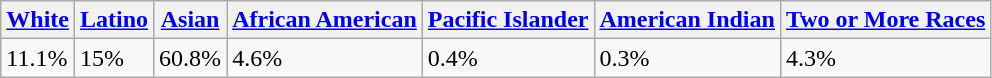<table class="wikitable">
<tr>
<th><a href='#'>White</a></th>
<th><a href='#'>Latino</a></th>
<th><a href='#'>Asian</a></th>
<th><a href='#'>African American</a></th>
<th><a href='#'>Pacific Islander</a></th>
<th><a href='#'>American Indian</a></th>
<th><a href='#'>Two or More Races</a></th>
</tr>
<tr>
<td>11.1%</td>
<td>15%</td>
<td>60.8%</td>
<td>4.6%</td>
<td>0.4%</td>
<td>0.3%</td>
<td>4.3%</td>
</tr>
</table>
